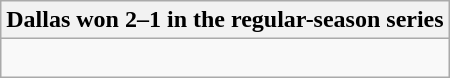<table class="wikitable collapsible collapsed">
<tr>
<th>Dallas won 2–1 in the regular-season series</th>
</tr>
<tr>
<td><br>

</td>
</tr>
</table>
